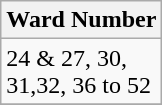<table class="wikitable">
<tr>
<th width="100px">Ward Number</th>
</tr>
<tr>
<td>24 & 27, 30, 31,32, 36 to 52</td>
</tr>
<tr>
</tr>
</table>
